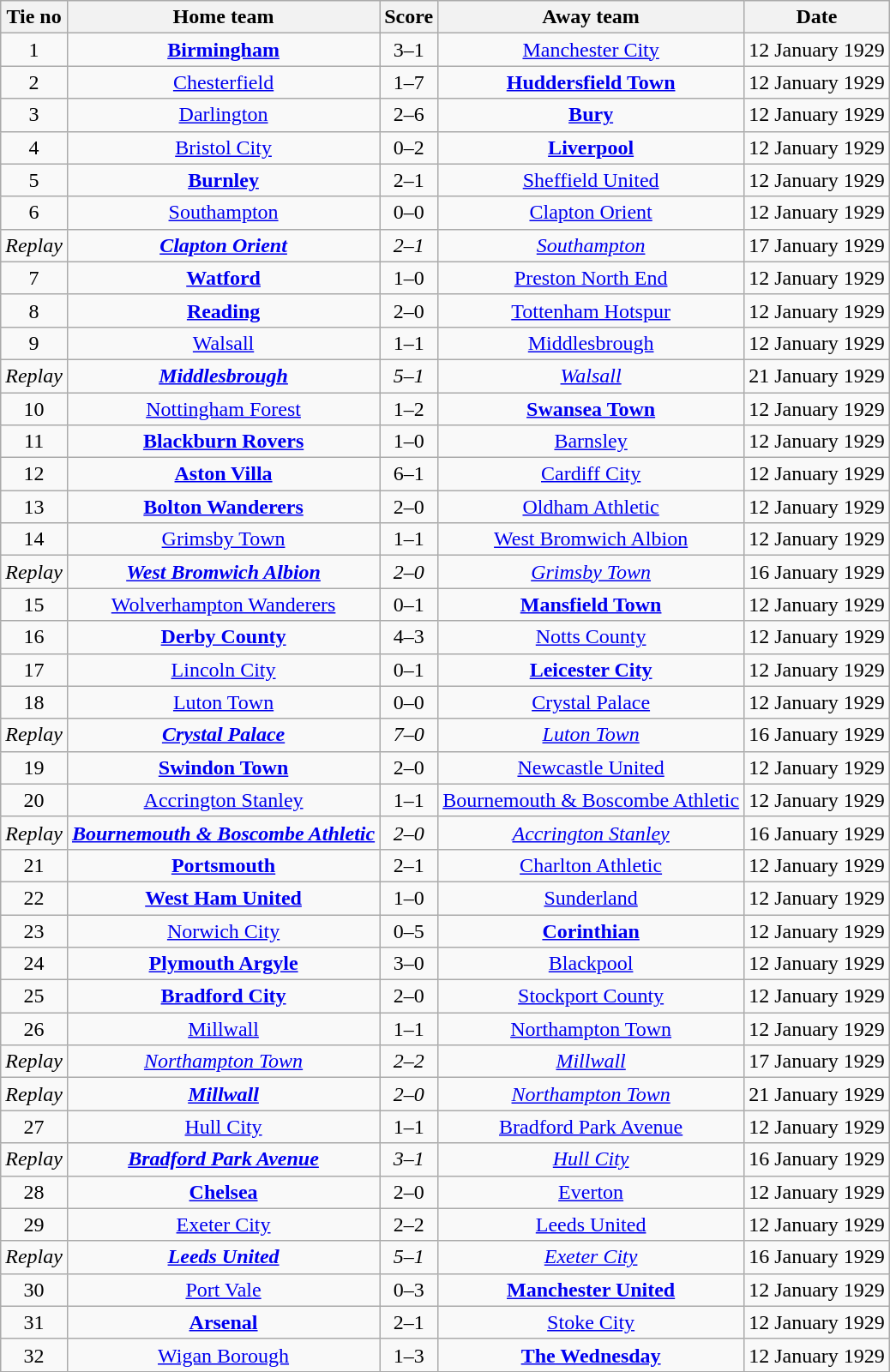<table class="wikitable" style="text-align: center">
<tr>
<th>Tie no</th>
<th>Home team</th>
<th>Score</th>
<th>Away team</th>
<th>Date</th>
</tr>
<tr>
<td>1</td>
<td><strong><a href='#'>Birmingham</a></strong></td>
<td>3–1</td>
<td><a href='#'>Manchester City</a></td>
<td>12 January 1929</td>
</tr>
<tr>
<td>2</td>
<td><a href='#'>Chesterfield</a></td>
<td>1–7</td>
<td><strong><a href='#'>Huddersfield Town</a></strong></td>
<td>12 January 1929</td>
</tr>
<tr>
<td>3</td>
<td><a href='#'>Darlington</a></td>
<td>2–6</td>
<td><strong><a href='#'>Bury</a></strong></td>
<td>12 January 1929</td>
</tr>
<tr>
<td>4</td>
<td><a href='#'>Bristol City</a></td>
<td>0–2</td>
<td><strong><a href='#'>Liverpool</a></strong></td>
<td>12 January 1929</td>
</tr>
<tr>
<td>5</td>
<td><strong><a href='#'>Burnley</a></strong></td>
<td>2–1</td>
<td><a href='#'>Sheffield United</a></td>
<td>12 January 1929</td>
</tr>
<tr>
<td>6</td>
<td><a href='#'>Southampton</a></td>
<td>0–0</td>
<td><a href='#'>Clapton Orient</a></td>
<td>12 January 1929</td>
</tr>
<tr>
<td><em>Replay</em></td>
<td><strong><em><a href='#'>Clapton Orient</a></em></strong></td>
<td><em>2–1</em></td>
<td><em><a href='#'>Southampton</a></em></td>
<td>17 January 1929</td>
</tr>
<tr>
<td>7</td>
<td><strong><a href='#'>Watford</a></strong></td>
<td>1–0</td>
<td><a href='#'>Preston North End</a></td>
<td>12 January 1929</td>
</tr>
<tr>
<td>8</td>
<td><strong><a href='#'>Reading</a></strong></td>
<td>2–0</td>
<td><a href='#'>Tottenham Hotspur</a></td>
<td>12 January 1929</td>
</tr>
<tr>
<td>9</td>
<td><a href='#'>Walsall</a></td>
<td>1–1</td>
<td><a href='#'>Middlesbrough</a></td>
<td>12 January 1929</td>
</tr>
<tr>
<td><em>Replay</em></td>
<td><strong><em><a href='#'>Middlesbrough</a></em></strong></td>
<td><em>5–1</em></td>
<td><em><a href='#'>Walsall</a></em></td>
<td>21 January 1929</td>
</tr>
<tr>
<td>10</td>
<td><a href='#'>Nottingham Forest</a></td>
<td>1–2</td>
<td><strong><a href='#'>Swansea Town</a></strong></td>
<td>12 January 1929</td>
</tr>
<tr>
<td>11</td>
<td><strong><a href='#'>Blackburn Rovers</a></strong></td>
<td>1–0</td>
<td><a href='#'>Barnsley</a></td>
<td>12 January 1929</td>
</tr>
<tr>
<td>12</td>
<td><strong><a href='#'>Aston Villa</a></strong></td>
<td>6–1</td>
<td><a href='#'>Cardiff City</a></td>
<td>12 January 1929</td>
</tr>
<tr>
<td>13</td>
<td><strong><a href='#'>Bolton Wanderers</a></strong></td>
<td>2–0</td>
<td><a href='#'>Oldham Athletic</a></td>
<td>12 January 1929</td>
</tr>
<tr>
<td>14</td>
<td><a href='#'>Grimsby Town</a></td>
<td>1–1</td>
<td><a href='#'>West Bromwich Albion</a></td>
<td>12 January 1929</td>
</tr>
<tr>
<td><em>Replay</em></td>
<td><strong><em><a href='#'>West Bromwich Albion</a></em></strong></td>
<td><em>2–0</em></td>
<td><em><a href='#'>Grimsby Town</a></em></td>
<td>16 January 1929</td>
</tr>
<tr>
<td>15</td>
<td><a href='#'>Wolverhampton Wanderers</a></td>
<td>0–1</td>
<td><strong><a href='#'>Mansfield Town</a></strong></td>
<td>12 January 1929</td>
</tr>
<tr>
<td>16</td>
<td><strong><a href='#'>Derby County</a></strong></td>
<td>4–3</td>
<td><a href='#'>Notts County</a></td>
<td>12 January 1929</td>
</tr>
<tr>
<td>17</td>
<td><a href='#'>Lincoln City</a></td>
<td>0–1</td>
<td><strong><a href='#'>Leicester City</a></strong></td>
<td>12 January 1929</td>
</tr>
<tr>
<td>18</td>
<td><a href='#'>Luton Town</a></td>
<td>0–0</td>
<td><a href='#'>Crystal Palace</a></td>
<td>12 January 1929</td>
</tr>
<tr>
<td><em>Replay</em></td>
<td><strong><em><a href='#'>Crystal Palace</a></em></strong></td>
<td><em>7–0</em></td>
<td><em><a href='#'>Luton Town</a></em></td>
<td>16 January 1929</td>
</tr>
<tr>
<td>19</td>
<td><strong><a href='#'>Swindon Town</a></strong></td>
<td>2–0</td>
<td><a href='#'>Newcastle United</a></td>
<td>12 January 1929</td>
</tr>
<tr>
<td>20</td>
<td><a href='#'>Accrington Stanley</a></td>
<td>1–1</td>
<td><a href='#'>Bournemouth & Boscombe Athletic</a></td>
<td>12 January 1929</td>
</tr>
<tr>
<td><em>Replay</em></td>
<td><strong><em><a href='#'>Bournemouth & Boscombe Athletic</a></em></strong></td>
<td><em>2–0</em></td>
<td><em><a href='#'>Accrington Stanley</a></em></td>
<td>16 January 1929</td>
</tr>
<tr>
<td>21</td>
<td><strong><a href='#'>Portsmouth</a></strong></td>
<td>2–1</td>
<td><a href='#'>Charlton Athletic</a></td>
<td>12 January 1929</td>
</tr>
<tr>
<td>22</td>
<td><strong><a href='#'>West Ham United</a></strong></td>
<td>1–0</td>
<td><a href='#'>Sunderland</a></td>
<td>12 January 1929</td>
</tr>
<tr>
<td>23</td>
<td><a href='#'>Norwich City</a></td>
<td>0–5</td>
<td><strong><a href='#'>Corinthian</a></strong></td>
<td>12 January 1929</td>
</tr>
<tr>
<td>24</td>
<td><strong><a href='#'>Plymouth Argyle</a></strong></td>
<td>3–0</td>
<td><a href='#'>Blackpool</a></td>
<td>12 January 1929</td>
</tr>
<tr>
<td>25</td>
<td><strong><a href='#'>Bradford City</a></strong></td>
<td>2–0</td>
<td><a href='#'>Stockport County</a></td>
<td>12 January 1929</td>
</tr>
<tr>
<td>26</td>
<td><a href='#'>Millwall</a></td>
<td>1–1</td>
<td><a href='#'>Northampton Town</a></td>
<td>12 January 1929</td>
</tr>
<tr>
<td><em>Replay</em></td>
<td><em><a href='#'>Northampton Town</a></em></td>
<td><em>2–2</em></td>
<td><em><a href='#'>Millwall</a></em></td>
<td>17 January 1929</td>
</tr>
<tr>
<td><em>Replay</em></td>
<td><strong><em><a href='#'>Millwall</a></em></strong></td>
<td><em>2–0</em></td>
<td><em><a href='#'>Northampton Town</a></em></td>
<td>21 January 1929</td>
</tr>
<tr>
<td>27</td>
<td><a href='#'>Hull City</a></td>
<td>1–1</td>
<td><a href='#'>Bradford Park Avenue</a></td>
<td>12 January 1929</td>
</tr>
<tr>
<td><em>Replay</em></td>
<td><strong><em><a href='#'>Bradford Park Avenue</a></em></strong></td>
<td><em>3–1</em></td>
<td><em><a href='#'>Hull City</a></em></td>
<td>16 January 1929</td>
</tr>
<tr>
<td>28</td>
<td><strong><a href='#'>Chelsea</a></strong></td>
<td>2–0</td>
<td><a href='#'>Everton</a></td>
<td>12 January 1929</td>
</tr>
<tr>
<td>29</td>
<td><a href='#'>Exeter City</a></td>
<td>2–2</td>
<td><a href='#'>Leeds United</a></td>
<td>12 January 1929</td>
</tr>
<tr>
<td><em>Replay</em></td>
<td><strong><em><a href='#'>Leeds United</a></em></strong></td>
<td><em>5–1</em></td>
<td><em><a href='#'>Exeter City</a></em></td>
<td>16 January 1929</td>
</tr>
<tr>
<td>30</td>
<td><a href='#'>Port Vale</a></td>
<td>0–3</td>
<td><strong><a href='#'>Manchester United</a></strong></td>
<td>12 January 1929</td>
</tr>
<tr>
<td>31</td>
<td><strong><a href='#'>Arsenal</a></strong></td>
<td>2–1</td>
<td><a href='#'>Stoke City</a></td>
<td>12 January 1929</td>
</tr>
<tr>
<td>32</td>
<td><a href='#'>Wigan Borough</a></td>
<td>1–3</td>
<td><strong><a href='#'>The Wednesday</a></strong></td>
<td>12 January 1929</td>
</tr>
<tr>
</tr>
</table>
